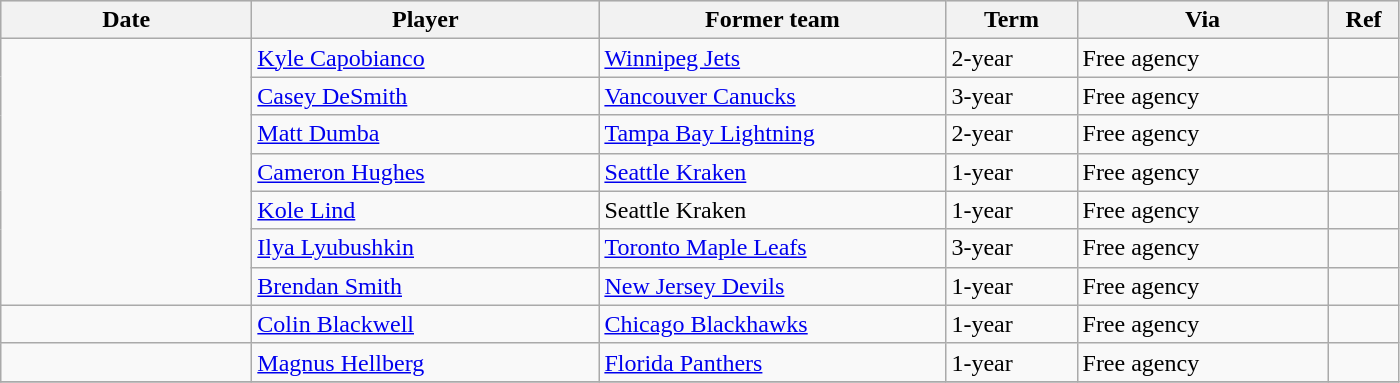<table class="wikitable">
<tr style="background:#ddd; text-align:center;">
<th style="width: 10em;">Date</th>
<th style="width: 14em;">Player</th>
<th style="width: 14em;">Former team</th>
<th style="width: 5em;">Term</th>
<th style="width: 10em;">Via</th>
<th style="width: 2.5em;">Ref</th>
</tr>
<tr>
<td rowspan=7></td>
<td><a href='#'>Kyle Capobianco</a></td>
<td><a href='#'>Winnipeg Jets</a></td>
<td>2-year</td>
<td>Free agency</td>
<td></td>
</tr>
<tr>
<td><a href='#'>Casey DeSmith</a></td>
<td><a href='#'>Vancouver Canucks</a></td>
<td>3-year</td>
<td>Free agency</td>
<td></td>
</tr>
<tr>
<td><a href='#'>Matt Dumba</a></td>
<td><a href='#'>Tampa Bay Lightning</a></td>
<td>2-year</td>
<td>Free agency</td>
<td></td>
</tr>
<tr>
<td><a href='#'>Cameron Hughes</a></td>
<td><a href='#'>Seattle Kraken</a></td>
<td>1-year</td>
<td>Free agency</td>
<td></td>
</tr>
<tr>
<td><a href='#'>Kole Lind</a></td>
<td>Seattle Kraken</td>
<td>1-year</td>
<td>Free agency</td>
<td></td>
</tr>
<tr>
<td><a href='#'>Ilya Lyubushkin</a></td>
<td><a href='#'>Toronto Maple Leafs</a></td>
<td>3-year</td>
<td>Free agency</td>
<td></td>
</tr>
<tr>
<td><a href='#'>Brendan Smith</a></td>
<td><a href='#'>New Jersey Devils</a></td>
<td>1-year</td>
<td>Free agency</td>
<td></td>
</tr>
<tr>
<td></td>
<td><a href='#'>Colin Blackwell</a></td>
<td><a href='#'>Chicago Blackhawks</a></td>
<td>1-year</td>
<td>Free agency</td>
<td></td>
</tr>
<tr>
<td></td>
<td><a href='#'>Magnus Hellberg</a></td>
<td><a href='#'>Florida Panthers</a></td>
<td>1-year</td>
<td>Free agency</td>
<td></td>
</tr>
<tr>
</tr>
</table>
